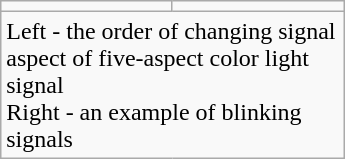<table class="wikitable" style="float: right; width: 230px" |>
<tr style="text-align: center;">
<td></td>
<td></td>
</tr>
<tr>
<td colspan="2">Left - the order of changing signal aspect of five-aspect color light signal<br>Right - an example of blinking signals</td>
</tr>
</table>
